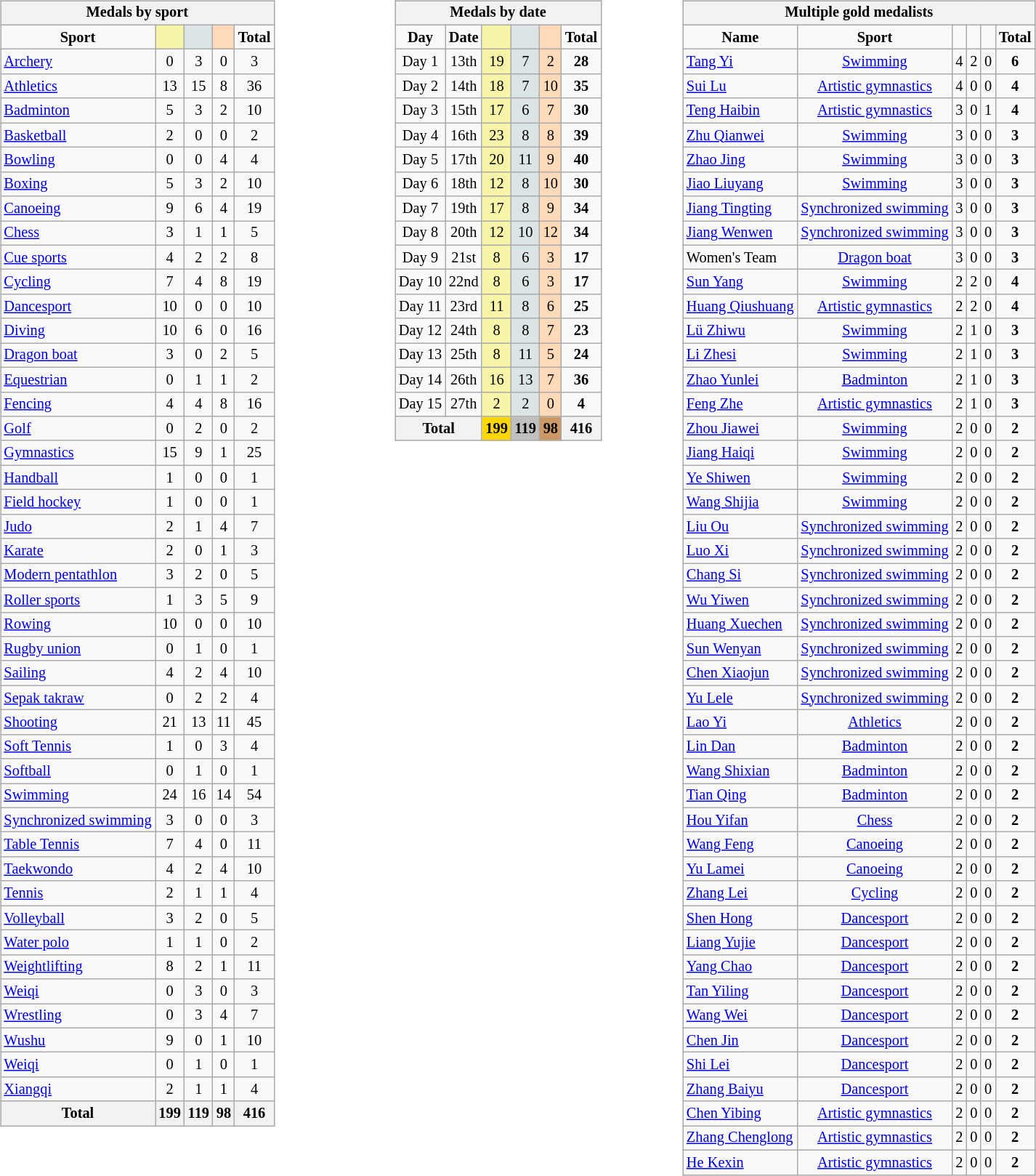<table style="font-size:85%;">
<tr style="text-align:center;">
<td style="width:33%; "></td>
<td style="width:33%; "></td>
<td style="width:33%; "></td>
</tr>
<tr valign="top">
<td><br><table class="wikitable" style="margin-left:auto; margin-right:auto; text-align:center;">
<tr style="background:#efefef;">
<th colspan=7><strong>Medals by sport</strong></th>
</tr>
<tr style="text-align:center">
<td><strong>Sport</strong></td>
<td style="background:#F7F6A8;"></td>
<td style="background:#DCE5E5;"></td>
<td style="background:#FFDAB9;"></td>
<td><strong>Total</strong></td>
</tr>
<tr>
<td style="text-align:left"><a href='#'>Archery</a></td>
<td>0</td>
<td>3</td>
<td>0</td>
<td>3</td>
</tr>
<tr>
<td style="text-align:left"><a href='#'>Athletics</a></td>
<td>13</td>
<td>15</td>
<td>8</td>
<td>36</td>
</tr>
<tr>
<td style="text-align:left"><a href='#'>Badminton</a></td>
<td>5</td>
<td>3</td>
<td>2</td>
<td>10</td>
</tr>
<tr>
<td style="text-align:left"><a href='#'>Basketball</a></td>
<td>2</td>
<td>0</td>
<td>0</td>
<td>2</td>
</tr>
<tr>
<td style="text-align:left"><a href='#'>Bowling</a></td>
<td>0</td>
<td>0</td>
<td>4</td>
<td>4</td>
</tr>
<tr>
<td style="text-align:left"><a href='#'>Boxing</a></td>
<td>5</td>
<td>3</td>
<td>2</td>
<td>10</td>
</tr>
<tr>
<td style="text-align:left"><a href='#'>Canoeing</a></td>
<td>9</td>
<td>6</td>
<td>4</td>
<td>19</td>
</tr>
<tr>
<td style="text-align:left"><a href='#'>Chess</a></td>
<td>3</td>
<td>1</td>
<td>1</td>
<td>5</td>
</tr>
<tr>
<td style="text-align:left"><a href='#'>Cue sports</a></td>
<td>4</td>
<td>2</td>
<td>2</td>
<td>8</td>
</tr>
<tr>
<td style="text-align:left"><a href='#'>Cycling</a></td>
<td>7</td>
<td>4</td>
<td>8</td>
<td>19</td>
</tr>
<tr>
<td style="text-align:left"><a href='#'>Dancesport</a></td>
<td>10</td>
<td>0</td>
<td>0</td>
<td>10</td>
</tr>
<tr>
<td style="text-align:left"><a href='#'>Diving</a></td>
<td>10</td>
<td>6</td>
<td>0</td>
<td>16</td>
</tr>
<tr>
<td style="text-align:left"><a href='#'>Dragon boat</a></td>
<td>3</td>
<td>0</td>
<td>2</td>
<td>5</td>
</tr>
<tr>
<td style="text-align:left"><a href='#'>Equestrian</a></td>
<td>0</td>
<td>1</td>
<td>1</td>
<td>2</td>
</tr>
<tr>
<td style="text-align:left"><a href='#'>Fencing</a></td>
<td>4</td>
<td>4</td>
<td>8</td>
<td>16</td>
</tr>
<tr>
<td style="text-align:left"><a href='#'>Golf</a></td>
<td>0</td>
<td>2</td>
<td>0</td>
<td>2</td>
</tr>
<tr>
<td style="text-align:left"><a href='#'>Gymnastics</a></td>
<td>15</td>
<td>9</td>
<td>1</td>
<td>25</td>
</tr>
<tr>
<td style="text-align:left"><a href='#'>Handball</a></td>
<td>1</td>
<td>0</td>
<td>0</td>
<td>1</td>
</tr>
<tr>
<td style="text-align:left"><a href='#'>Field hockey</a></td>
<td>1</td>
<td>0</td>
<td>0</td>
<td>1</td>
</tr>
<tr>
<td style="text-align:left"><a href='#'>Judo</a></td>
<td>2</td>
<td>1</td>
<td>4</td>
<td>7</td>
</tr>
<tr>
<td style="text-align:left"><a href='#'>Karate</a></td>
<td>2</td>
<td>0</td>
<td>1</td>
<td>3</td>
</tr>
<tr>
<td style="text-align:left"><a href='#'>Modern pentathlon</a></td>
<td>3</td>
<td>2</td>
<td>0</td>
<td>5</td>
</tr>
<tr>
<td style="text-align:left"><a href='#'>Roller sports</a></td>
<td>1</td>
<td>3</td>
<td>5</td>
<td>9</td>
</tr>
<tr>
<td style="text-align:left"><a href='#'>Rowing</a></td>
<td>10</td>
<td>0</td>
<td>0</td>
<td>10</td>
</tr>
<tr>
<td style="text-align:left"><a href='#'>Rugby union</a></td>
<td>0</td>
<td>1</td>
<td>0</td>
<td>1</td>
</tr>
<tr>
<td style="text-align:left"><a href='#'>Sailing</a></td>
<td>4</td>
<td>2</td>
<td>4</td>
<td>10</td>
</tr>
<tr>
<td style="text-align:left"><a href='#'>Sepak takraw</a></td>
<td>0</td>
<td>2</td>
<td>2</td>
<td>4</td>
</tr>
<tr>
<td style="text-align:left"><a href='#'>Shooting</a></td>
<td>21</td>
<td>13</td>
<td>11</td>
<td>45</td>
</tr>
<tr>
<td style="text-align:left"><a href='#'>Soft Tennis</a></td>
<td>1</td>
<td>0</td>
<td>3</td>
<td>4</td>
</tr>
<tr>
<td style="text-align:left"><a href='#'>Softball</a></td>
<td>0</td>
<td>1</td>
<td>0</td>
<td>1</td>
</tr>
<tr>
<td style="text-align:left"><a href='#'>Swimming</a></td>
<td>24</td>
<td>16</td>
<td>14</td>
<td>54</td>
</tr>
<tr>
<td style="text-align:left"><a href='#'>Synchronized swimming</a></td>
<td>3</td>
<td>0</td>
<td>0</td>
<td>3</td>
</tr>
<tr>
<td style="text-align:left"><a href='#'>Table Tennis</a></td>
<td>7</td>
<td>4</td>
<td>0</td>
<td>11</td>
</tr>
<tr>
<td style="text-align:left"><a href='#'>Taekwondo</a></td>
<td>4</td>
<td>2</td>
<td>4</td>
<td>10</td>
</tr>
<tr>
<td style="text-align:left"><a href='#'>Tennis</a></td>
<td>2</td>
<td>1</td>
<td>1</td>
<td>4</td>
</tr>
<tr>
<td style="text-align:left"><a href='#'>Volleyball</a></td>
<td>3</td>
<td>2</td>
<td>0</td>
<td>5</td>
</tr>
<tr>
<td style="text-align:left"><a href='#'>Water polo</a></td>
<td>1</td>
<td>1</td>
<td>0</td>
<td>2</td>
</tr>
<tr>
<td style="text-align:left"><a href='#'>Weightlifting</a></td>
<td>8</td>
<td>2</td>
<td>1</td>
<td>11</td>
</tr>
<tr>
<td style="text-align:left"><a href='#'>Weiqi</a></td>
<td>0</td>
<td>3</td>
<td>0</td>
<td>3</td>
</tr>
<tr>
<td style="text-align:left"><a href='#'>Wrestling</a></td>
<td>0</td>
<td>3</td>
<td>4</td>
<td>7</td>
</tr>
<tr>
<td style="text-align:left"><a href='#'>Wushu</a></td>
<td>9</td>
<td>0</td>
<td>1</td>
<td>10</td>
</tr>
<tr>
<td style="text-align:left"><a href='#'>Weiqi</a></td>
<td>0</td>
<td>1</td>
<td>0</td>
<td>1</td>
</tr>
<tr>
<td style="text-align:left"><a href='#'>Xiangqi</a></td>
<td>2</td>
<td>1</td>
<td>1</td>
<td>4</td>
</tr>
<tr class="sortbottom">
<th>Total</th>
<th>199</th>
<th>119</th>
<th>98</th>
<th>416</th>
</tr>
</table>
</td>
<td><br><table class="wikitable" style="margin-left:auto; margin-right:auto;">
<tr style="background:#efefef;">
<th colspan=7><strong>Medals by date</strong></th>
</tr>
<tr style="text-align:center;">
<td><strong>Day</strong></td>
<td><strong>Date</strong></td>
<td style="background:#F7F6A8;"></td>
<td style="background:#DCE5E5;"></td>
<td style="background:#FFDAB9;"></td>
<td><strong>Total</strong></td>
</tr>
<tr style="text-align:center;">
<td>Day 1</td>
<td>13th</td>
<td style="background:#F7F6A8;">19</td>
<td style="background:#DCE5E5;">7</td>
<td style="background:#FFDAB9;">2</td>
<td><strong>28</strong></td>
</tr>
<tr style="text-align:center;">
<td>Day 2</td>
<td>14th</td>
<td style="background:#F7F6A8;">18</td>
<td style="background:#DCE5E5;">7</td>
<td style="background:#FFDAB9;">10</td>
<td><strong>35</strong></td>
</tr>
<tr style="text-align:center;">
<td>Day 3</td>
<td>15th</td>
<td style="background:#F7F6A8;">17</td>
<td style="background:#DCE5E5;">6</td>
<td style="background:#FFDAB9;">7</td>
<td><strong>30</strong></td>
</tr>
<tr style="text-align:center;">
<td>Day 4</td>
<td>16th</td>
<td style="background:#F7F6A8;">23</td>
<td style="background:#DCE5E5;">8</td>
<td style="background:#FFDAB9;">8</td>
<td><strong>39</strong></td>
</tr>
<tr style="text-align:center;">
<td>Day 5</td>
<td>17th</td>
<td style="background:#F7F6A8;">20</td>
<td style="background:#DCE5E5;">11</td>
<td style="background:#FFDAB9;">9</td>
<td><strong>40</strong></td>
</tr>
<tr style="text-align:center;">
<td>Day 6</td>
<td>18th</td>
<td style="background:#F7F6A8;">12</td>
<td style="background:#DCE5E5;">8</td>
<td style="background:#FFDAB9;">10</td>
<td><strong>30</strong></td>
</tr>
<tr style="text-align:center;">
<td>Day 7</td>
<td>19th</td>
<td style="background:#F7F6A8;">17</td>
<td style="background:#DCE5E5;">8</td>
<td style="background:#FFDAB9;">9</td>
<td><strong>34</strong></td>
</tr>
<tr style="text-align:center;">
<td>Day 8</td>
<td>20th</td>
<td style="background:#F7F6A8;">12</td>
<td style="background:#DCE5E5;">10</td>
<td style="background:#FFDAB9;">12</td>
<td><strong>34</strong></td>
</tr>
<tr style="text-align:center;">
<td>Day 9</td>
<td>21st</td>
<td style="background:#F7F6A8;">8</td>
<td style="background:#DCE5E5;">6</td>
<td style="background:#FFDAB9;">3</td>
<td><strong>17</strong></td>
</tr>
<tr style="text-align:center;">
<td>Day 10</td>
<td>22nd</td>
<td style="background:#F7F6A8;">8</td>
<td style="background:#DCE5E5;">6</td>
<td style="background:#FFDAB9;">3</td>
<td><strong>17</strong></td>
</tr>
<tr style="text-align:center;">
<td>Day 11</td>
<td>23rd</td>
<td style="background:#F7F6A8;">11</td>
<td style="background:#DCE5E5;">8</td>
<td style="background:#FFDAB9;">6</td>
<td><strong>25</strong></td>
</tr>
<tr style="text-align:center;">
<td>Day 12</td>
<td>24th</td>
<td style="background:#F7F6A8;">8</td>
<td style="background:#DCE5E5;">8</td>
<td style="background:#FFDAB9;">7</td>
<td><strong>23</strong></td>
</tr>
<tr style="text-align:center;">
<td>Day 13</td>
<td>25th</td>
<td style="background:#F7F6A8;">8</td>
<td style="background:#DCE5E5;">11</td>
<td style="background:#FFDAB9;">5</td>
<td><strong>24</strong></td>
</tr>
<tr style="text-align:center;">
<td>Day 14</td>
<td>26th</td>
<td style="background:#F7F6A8;">16</td>
<td style="background:#DCE5E5;">13</td>
<td style="background:#FFDAB9;">7</td>
<td><strong>36</strong></td>
</tr>
<tr style="text-align:center;">
<td>Day 15</td>
<td>27th</td>
<td style="background:#F7F6A8;">2</td>
<td style="background:#DCE5E5;">2</td>
<td style="background:#FFDAB9;">0</td>
<td><strong>4</strong></td>
</tr>
<tr>
<th colspan="2"><strong>Total</strong></th>
<th style="background:gold;"><strong>199</strong></th>
<th style="background:silver;"><strong>119</strong></th>
<th style="background:#c96;"><strong>98</strong></th>
<th><strong>416</strong></th>
</tr>
</table>
</td>
<td><br><table class="wikitable" style="margin-left:auto; margin-right:auto;">
<tr style="background:#efefef;">
<th colspan=7><strong>Multiple gold medalists</strong></th>
</tr>
<tr style="text-align:center">
<td><strong>Name</strong></td>
<td><strong>Sport</strong></td>
<td></td>
<td></td>
<td></td>
<td><strong>Total</strong></td>
</tr>
<tr style="text-align:center">
<td style="text-align:left"><a href='#'>Tang Yi</a></td>
<td><a href='#'>Swimming</a></td>
<td>4</td>
<td>2</td>
<td>0</td>
<td><strong>6</strong></td>
</tr>
<tr style="text-align:center">
<td style="text-align:left"><a href='#'>Sui Lu</a></td>
<td><a href='#'>Artistic gymnastics</a></td>
<td>4</td>
<td>0</td>
<td>0</td>
<td><strong>4</strong></td>
</tr>
<tr style="text-align:center">
<td style="text-align:left"><a href='#'>Teng Haibin</a></td>
<td><a href='#'>Artistic gymnastics</a></td>
<td>3</td>
<td>0</td>
<td>1</td>
<td><strong>4</strong></td>
</tr>
<tr style="text-align:center">
<td style="text-align:left"><a href='#'>Zhu Qianwei</a></td>
<td><a href='#'>Swimming</a></td>
<td>3</td>
<td>0</td>
<td>0</td>
<td><strong>3</strong></td>
</tr>
<tr style="text-align:center">
<td style="text-align:left"><a href='#'>Zhao Jing</a></td>
<td><a href='#'>Swimming</a></td>
<td>3</td>
<td>0</td>
<td>0</td>
<td><strong>3</strong></td>
</tr>
<tr style="text-align:center">
<td style="text-align:left"><a href='#'>Jiao Liuyang</a></td>
<td><a href='#'>Swimming</a></td>
<td>3</td>
<td>0</td>
<td>0</td>
<td><strong>3</strong></td>
</tr>
<tr style="text-align:center">
<td style="text-align:left"><a href='#'>Jiang Tingting</a></td>
<td><a href='#'>Synchronized swimming</a></td>
<td>3</td>
<td>0</td>
<td>0</td>
<td><strong>3</strong></td>
</tr>
<tr style="text-align:center">
<td style="text-align:left"><a href='#'>Jiang Wenwen</a></td>
<td><a href='#'>Synchronized swimming</a></td>
<td>3</td>
<td>0</td>
<td>0</td>
<td><strong>3</strong></td>
</tr>
<tr style="text-align:center">
<td style="text-align:left">Women's Team</td>
<td><a href='#'>Dragon boat</a></td>
<td>3</td>
<td>0</td>
<td>0</td>
<td><strong>3</strong></td>
</tr>
<tr style="text-align:center">
<td style="text-align:left"><a href='#'>Sun Yang</a></td>
<td><a href='#'>Swimming</a></td>
<td>2</td>
<td>2</td>
<td>0</td>
<td><strong>4</strong></td>
</tr>
<tr style="text-align:center">
<td style="text-align:left"><a href='#'>Huang Qiushuang</a></td>
<td><a href='#'>Artistic gymnastics</a></td>
<td>2</td>
<td>2</td>
<td>0</td>
<td><strong>4</strong></td>
</tr>
<tr style="text-align:center">
<td style="text-align:left"><a href='#'>Lü Zhiwu</a></td>
<td><a href='#'>Swimming</a></td>
<td>2</td>
<td>1</td>
<td>0</td>
<td><strong>3</strong></td>
</tr>
<tr style="text-align:center">
<td style="text-align:left"><a href='#'>Li Zhesi</a></td>
<td><a href='#'>Swimming</a></td>
<td>2</td>
<td>1</td>
<td>0</td>
<td><strong>3</strong></td>
</tr>
<tr style="text-align:center">
<td style="text-align:left"><a href='#'>Zhao Yunlei</a></td>
<td><a href='#'>Badminton</a></td>
<td>2</td>
<td>1</td>
<td>0</td>
<td><strong>3</strong></td>
</tr>
<tr style="text-align:center">
<td style="text-align:left"><a href='#'>Feng Zhe</a></td>
<td><a href='#'>Artistic gymnastics</a></td>
<td>2</td>
<td>1</td>
<td>0</td>
<td><strong>3</strong></td>
</tr>
<tr style="text-align:center">
<td style="text-align:left"><a href='#'>Zhou Jiawei</a></td>
<td><a href='#'>Swimming</a></td>
<td>2</td>
<td>0</td>
<td>0</td>
<td><strong>2</strong></td>
</tr>
<tr style="text-align:center">
<td style="text-align:left"><a href='#'>Jiang Haiqi</a></td>
<td><a href='#'>Swimming</a></td>
<td>2</td>
<td>0</td>
<td>0</td>
<td><strong>2</strong></td>
</tr>
<tr style="text-align:center">
<td style="text-align:left"><a href='#'>Ye Shiwen</a></td>
<td><a href='#'>Swimming</a></td>
<td>2</td>
<td>0</td>
<td>0</td>
<td><strong>2</strong></td>
</tr>
<tr style="text-align:center">
<td style="text-align:left"><a href='#'>Wang Shijia</a></td>
<td><a href='#'>Swimming</a></td>
<td>2</td>
<td>0</td>
<td>0</td>
<td><strong>2</strong></td>
</tr>
<tr style="text-align:center">
<td style="text-align:left"><a href='#'>Liu Ou</a></td>
<td><a href='#'>Synchronized swimming</a></td>
<td>2</td>
<td>0</td>
<td>0</td>
<td><strong>2</strong></td>
</tr>
<tr style="text-align:center">
<td style="text-align:left"><a href='#'>Luo Xi</a></td>
<td><a href='#'>Synchronized swimming</a></td>
<td>2</td>
<td>0</td>
<td>0</td>
<td><strong>2</strong></td>
</tr>
<tr style="text-align:center">
<td style="text-align:left"><a href='#'>Chang Si</a></td>
<td><a href='#'>Synchronized swimming</a></td>
<td>2</td>
<td>0</td>
<td>0</td>
<td><strong>2</strong></td>
</tr>
<tr style="text-align:center">
<td style="text-align:left"><a href='#'>Wu Yiwen</a></td>
<td><a href='#'>Synchronized swimming</a></td>
<td>2</td>
<td>0</td>
<td>0</td>
<td><strong>2</strong></td>
</tr>
<tr style="text-align:center">
<td style="text-align:left"><a href='#'>Huang Xuechen</a></td>
<td><a href='#'>Synchronized swimming</a></td>
<td>2</td>
<td>0</td>
<td>0</td>
<td><strong>2</strong></td>
</tr>
<tr style="text-align:center">
<td style="text-align:left"><a href='#'>Sun Wenyan</a></td>
<td><a href='#'>Synchronized swimming</a></td>
<td>2</td>
<td>0</td>
<td>0</td>
<td><strong>2</strong></td>
</tr>
<tr style="text-align:center">
<td style="text-align:left"><a href='#'>Chen Xiaojun</a></td>
<td><a href='#'>Synchronized swimming</a></td>
<td>2</td>
<td>0</td>
<td>0</td>
<td><strong>2</strong></td>
</tr>
<tr style="text-align:center">
<td style="text-align:left"><a href='#'>Yu Lele</a></td>
<td><a href='#'>Synchronized swimming</a></td>
<td>2</td>
<td>0</td>
<td>0</td>
<td><strong>2</strong></td>
</tr>
<tr style="text-align:center">
<td style="text-align:left"><a href='#'>Lao Yi</a></td>
<td><a href='#'>Athletics</a></td>
<td>2</td>
<td>0</td>
<td>0</td>
<td><strong>2</strong></td>
</tr>
<tr style="text-align:center">
<td style="text-align:left"><a href='#'>Lin Dan</a></td>
<td><a href='#'>Badminton</a></td>
<td>2</td>
<td>0</td>
<td>0</td>
<td><strong>2</strong></td>
</tr>
<tr style="text-align:center">
<td style="text-align:left"><a href='#'>Wang Shixian</a></td>
<td><a href='#'>Badminton</a></td>
<td>2</td>
<td>0</td>
<td>0</td>
<td><strong>2</strong></td>
</tr>
<tr style="text-align:center">
<td style="text-align:left"><a href='#'>Tian Qing</a></td>
<td><a href='#'>Badminton</a></td>
<td>2</td>
<td>0</td>
<td>0</td>
<td><strong>2</strong></td>
</tr>
<tr style="text-align:center">
<td style="text-align:left"><a href='#'>Hou Yifan</a></td>
<td><a href='#'>Chess</a></td>
<td>2</td>
<td>0</td>
<td>0</td>
<td><strong>2</strong></td>
</tr>
<tr style="text-align:center">
<td style="text-align:left"><a href='#'>Wang Feng</a></td>
<td><a href='#'>Canoeing</a></td>
<td>2</td>
<td>0</td>
<td>0</td>
<td><strong>2</strong></td>
</tr>
<tr style="text-align:center">
<td style="text-align:left"><a href='#'>Yu Lamei</a></td>
<td><a href='#'>Canoeing</a></td>
<td>2</td>
<td>0</td>
<td>0</td>
<td><strong>2</strong></td>
</tr>
<tr style="text-align:center">
<td style="text-align:left"><a href='#'>Zhang Lei</a></td>
<td><a href='#'>Cycling</a></td>
<td>2</td>
<td>0</td>
<td>0</td>
<td><strong>2</strong></td>
</tr>
<tr style="text-align:center">
<td style="text-align:left"><a href='#'>Shen Hong</a></td>
<td><a href='#'>Dancesport</a></td>
<td>2</td>
<td>0</td>
<td>0</td>
<td><strong>2</strong></td>
</tr>
<tr style="text-align:center">
<td style="text-align:left"><a href='#'>Liang Yujie</a></td>
<td><a href='#'>Dancesport</a></td>
<td>2</td>
<td>0</td>
<td>0</td>
<td><strong>2</strong></td>
</tr>
<tr style="text-align:center">
<td style="text-align:left"><a href='#'>Yang Chao</a></td>
<td><a href='#'>Dancesport</a></td>
<td>2</td>
<td>0</td>
<td>0</td>
<td><strong>2</strong></td>
</tr>
<tr style="text-align:center">
<td style="text-align:left"><a href='#'>Tan Yiling</a></td>
<td><a href='#'>Dancesport</a></td>
<td>2</td>
<td>0</td>
<td>0</td>
<td><strong>2</strong></td>
</tr>
<tr style="text-align:center">
<td style="text-align:left"><a href='#'>Wang Wei</a></td>
<td><a href='#'>Dancesport</a></td>
<td>2</td>
<td>0</td>
<td>0</td>
<td><strong>2</strong></td>
</tr>
<tr style="text-align:center">
<td style="text-align:left"><a href='#'>Chen Jin</a></td>
<td><a href='#'>Dancesport</a></td>
<td>2</td>
<td>0</td>
<td>0</td>
<td><strong>2</strong></td>
</tr>
<tr style="text-align:center">
<td style="text-align:left"><a href='#'>Shi Lei</a></td>
<td><a href='#'>Dancesport</a></td>
<td>2</td>
<td>0</td>
<td>0</td>
<td><strong>2</strong></td>
</tr>
<tr style="text-align:center">
<td style="text-align:left"><a href='#'>Zhang Baiyu</a></td>
<td><a href='#'>Dancesport</a></td>
<td>2</td>
<td>0</td>
<td>0</td>
<td><strong>2</strong></td>
</tr>
<tr style="text-align:center">
<td style="text-align:left"><a href='#'>Chen Yibing</a></td>
<td><a href='#'>Artistic gymnastics</a></td>
<td>2</td>
<td>0</td>
<td>0</td>
<td><strong>2</strong></td>
</tr>
<tr style="text-align:center">
<td style="text-align:left"><a href='#'>Zhang Chenglong</a></td>
<td><a href='#'>Artistic gymnastics</a></td>
<td>2</td>
<td>0</td>
<td>0</td>
<td><strong>2</strong></td>
</tr>
<tr style="text-align:center">
<td style="text-align:left"><a href='#'>He Kexin</a></td>
<td><a href='#'>Artistic gymnastics</a></td>
<td>2</td>
<td>0</td>
<td>0</td>
<td><strong>2</strong></td>
</tr>
</table>
</td>
</tr>
</table>
